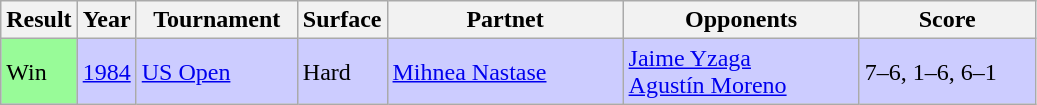<table class="sortable wikitable">
<tr>
<th style="width:40px;">Result</th>
<th style="width:30px;">Year</th>
<th style="width:100px;">Tournament</th>
<th style="width:50px;">Surface</th>
<th style="width:150px;">Partnet</th>
<th style="width:150px;">Opponents</th>
<th style="width:110px;" class="unsortable">Score</th>
</tr>
<tr style="background:#ccccff;">
<td style="background:#98fb98;">Win</td>
<td><a href='#'>1984</a></td>
<td><a href='#'>US Open</a></td>
<td>Hard</td>
<td> <a href='#'>Mihnea Nastase</a></td>
<td> <a href='#'>Jaime Yzaga</a> <br>  <a href='#'>Agustín Moreno</a></td>
<td>7–6, 1–6, 6–1</td>
</tr>
</table>
